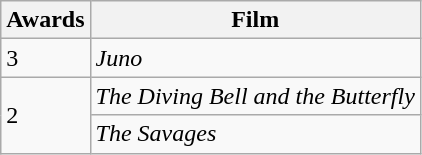<table class="wikitable">
<tr>
<th>Awards</th>
<th>Film</th>
</tr>
<tr>
<td>3</td>
<td><em>Juno</em></td>
</tr>
<tr>
<td rowspan="2">2</td>
<td><em>The Diving Bell and the Butterfly</em></td>
</tr>
<tr>
<td><em>The Savages</em></td>
</tr>
</table>
